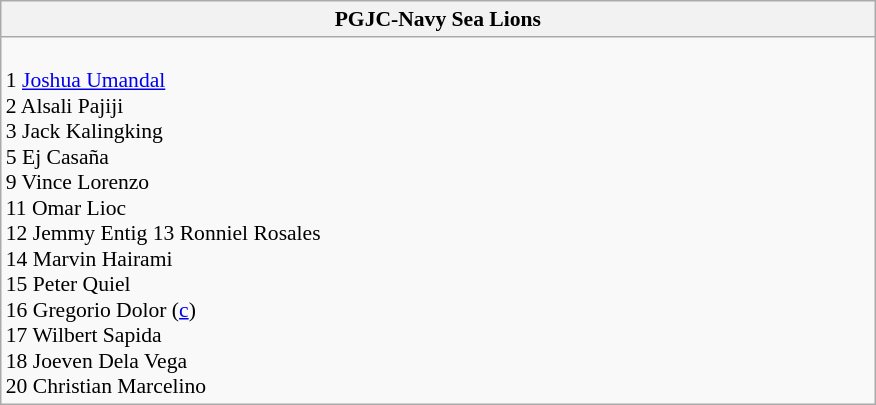<table class="wikitable collapsible collapsed" style="font-size:90%">
<tr>
<th style="text-align:center; width:40em">PGJC-Navy Sea Lions</th>
</tr>
<tr>
<td><br>1 <a href='#'>Joshua Umandal</a> <br>
2 Alsali Pajiji <br>
3 Jack Kalingking <br>
5 Ej Casaña <br>
9 Vince Lorenzo <br>
11 Omar Lioc <br>
12 Jemmy Entig 

13 Ronniel Rosales <br>
14 Marvin Hairami <br>
15 Peter Quiel <br>
16 Gregorio Dolor (<a href='#'>c</a>) <br>
17 Wilbert Sapida <br>
18 Joeven Dela Vega <br>
20 Christian Marcelino 
</td>
</tr>
</table>
